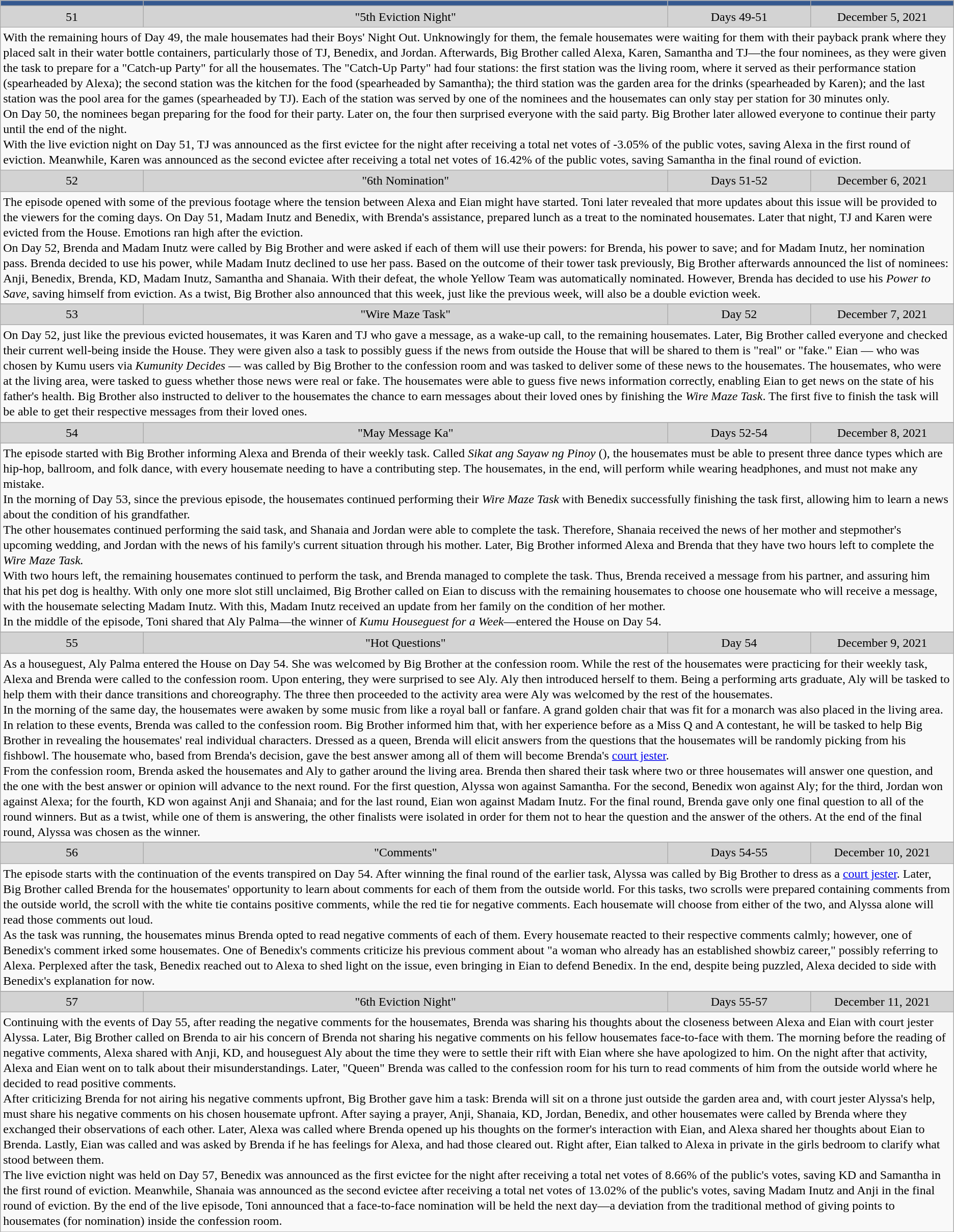<table class="wikitable sortable" style="font-size:100%; line-height:20px; text-align:center">
<tr>
<th width="15%" style="background:#34588F"></th>
<th width="55%" style="background:#34588F"></th>
<th width="15%" style="background:#34588F"></th>
<th width="15%" style="background:#34588F"></th>
</tr>
<tr style="background:lightgrey;">
<td>51</td>
<td>"5th Eviction Night"</td>
<td>Days  49-51</td>
<td>December 5, 2021</td>
</tr>
<tr>
<td colspan="4" align="left">With the remaining hours of Day 49, the male housemates had their Boys' Night Out. Unknowingly for them, the female housemates were waiting for them with their payback prank where they placed salt in their water bottle containers, particularly those of TJ, Benedix, and Jordan. Afterwards, Big Brother called Alexa, Karen, Samantha and TJ—the four nominees, as they were given the task to prepare for a "Catch-up Party" for all the housemates. The "Catch-Up Party" had four stations: the first station was the living room, where it served as their performance station (spearheaded by Alexa); the second station was the kitchen for the food (spearheaded by Samantha); the third station was the garden area for the drinks (spearheaded by Karen); and the last station was the pool area for the games (spearheaded by TJ). Each of the station was served by one of the nominees and the housemates can only stay per station for 30 minutes only.<br>On Day 50, the nominees began preparing for the food for their party. Later on, the four then surprised everyone with the said party. Big Brother later allowed everyone to continue their party until the end of the night.<br>With the live eviction night on Day 51, TJ was announced as the first evictee for the night after receiving a total net votes of -3.05% of the public votes, saving Alexa in the first round of eviction. Meanwhile, Karen was announced as the second evictee after receiving a total net votes of 16.42% of the public votes, saving Samantha in the final round of eviction.</td>
</tr>
<tr style="background:lightgrey;">
<td>52</td>
<td>"6th Nomination"</td>
<td>Days 51-52</td>
<td>December 6, 2021</td>
</tr>
<tr>
<td colspan="4" align="left">The episode opened with some of the previous footage where the tension between Alexa and Eian might have started. Toni later revealed that more updates about this issue will be provided to the viewers for the coming days. On Day 51, Madam Inutz and Benedix, with Brenda's assistance, prepared lunch as a treat to the nominated housemates. Later that night, TJ and Karen were evicted from the House. Emotions ran high after the eviction.<br>On Day 52, Brenda and Madam Inutz were called by Big Brother and were asked if each of them will use their powers: for Brenda, his power to save; and for Madam Inutz, her nomination pass. Brenda decided to use his power, while Madam Inutz declined to use her pass. Based on the outcome of their tower task previously, Big Brother afterwards announced the list of nominees: Anji, Benedix, Brenda, KD, Madam Inutz, Samantha and Shanaia. With their defeat, the whole Yellow Team was automatically nominated. However, Brenda has decided to use his <em>Power to Save</em>, saving himself from eviction. As a twist, Big Brother also announced that this week, just like the previous week, will also be a double eviction week.</td>
</tr>
<tr>
</tr>
<tr style="background:lightgrey;">
<td>53</td>
<td>"Wire Maze Task"</td>
<td>Day 52</td>
<td>December 7, 2021</td>
</tr>
<tr>
<td colspan="4" align="left">On Day 52, just like the previous evicted housemates, it was Karen and TJ who gave a message, as a wake-up call, to the remaining housemates. Later, Big Brother called everyone and checked their current well-being inside the House. They were given also a task to possibly guess if the news from outside the House that will be shared to them is "real" or "fake." Eian — who was chosen by Kumu users via <em>Kumunity Decides</em> — was called by Big Brother to the confession room and was tasked to deliver some of these news to the housemates. The housemates, who were at the living area, were tasked to guess whether those news were real or fake. The housemates were able to guess five news information correctly, enabling Eian to get news on the state of his father's health. Big Brother also instructed to deliver to the housemates the chance to earn messages about their loved ones by finishing the <em>Wire Maze Task</em>. The first five to finish the task will be able to get their respective messages from their loved ones.</td>
</tr>
<tr>
</tr>
<tr style="background:lightgrey;">
<td>54</td>
<td>"May Message Ka"</td>
<td>Days 52-54</td>
<td>December 8, 2021</td>
</tr>
<tr>
<td colspan="4" align="left">The episode started with Big Brother informing Alexa and Brenda of their weekly task. Called <em>Sikat ang Sayaw ng Pinoy</em> (), the housemates must be able to present three dance types which are hip-hop, ballroom, and folk dance, with every housemate needing to have a contributing step. The housemates, in the end, will perform while wearing headphones, and must not make any mistake.<br>In the morning of Day 53, since the previous episode, the housemates continued performing their <em>Wire Maze Task</em> with Benedix successfully finishing the task first, allowing him to learn a news about the condition of his grandfather.<br>The other housemates continued performing the said task, and Shanaia and Jordan were able to complete the task. Therefore, Shanaia received the news of her mother and stepmother's upcoming wedding, and Jordan with the news of his family's current situation through his mother. Later, Big Brother informed Alexa and Brenda that they have two hours left to complete the <em>Wire Maze Task.</em><br>With two hours left, the remaining housemates continued to perform the task, and Brenda managed to complete the task. Thus, Brenda received a message from his partner, and assuring him that his pet dog is healthy. With only one more slot still unclaimed, Big Brother called on Eian to discuss with the remaining housemates to choose one housemate who will receive a message, with the housemate selecting Madam Inutz. With this, Madam Inutz received an update from her family on the condition of her mother.<br>In the middle of the episode, Toni shared that Aly Palma—the winner of <em>Kumu Houseguest for a Week</em>—entered the House on Day 54.</td>
</tr>
<tr>
</tr>
<tr style="background:lightgrey;">
<td>55</td>
<td>"Hot Questions"</td>
<td>Day 54</td>
<td>December 9, 2021</td>
</tr>
<tr>
<td colspan="4" align="left">As a houseguest, Aly Palma entered the House on Day 54. She was welcomed by Big Brother at the confession room.  While the rest of the housemates were practicing for their weekly task, Alexa and Brenda were called to the confession room. Upon entering, they were surprised to see Aly. Aly then introduced herself to them. Being a performing arts graduate, Aly will be tasked to help them with their dance transitions and choreography. The three then proceeded to the activity area were Aly was welcomed by the rest of the housemates.<br>In the morning of the same day, the housemates were awaken by some music from like a royal ball or fanfare. A grand golden chair that was fit for a monarch was also placed in the living area. In relation to these events, Brenda was called to the confession room. Big Brother informed him that, with her experience before as a Miss Q and A contestant, he will be tasked to help Big Brother in revealing the housemates' real individual characters. Dressed as a queen, Brenda will elicit answers from the questions that the housemates will be randomly picking from his fishbowl. The housemate who, based from Brenda's decision, gave the best answer among all of them will become Brenda's <a href='#'>court jester</a>.<br>From the confession room, Brenda asked the housemates and Aly to gather around the living area. Brenda then shared their task where two or three housemates will answer one question, and the one with the best answer or opinion will advance to the next round. For the first question, Alyssa won against Samantha. For the second, Benedix won against Aly; for the third, Jordan won against Alexa; for the fourth, KD won against Anji and Shanaia; and for the last round, Eian won against Madam Inutz. For the final round, Brenda gave only one final question to all of the round winners. But as a twist, while one of them is answering, the other finalists were isolated in order for them not to hear the question and the answer of the others. At the end of the final round, Alyssa was chosen as the winner.</td>
</tr>
<tr>
</tr>
<tr style="background:lightgrey;">
<td>56</td>
<td>"Comments"</td>
<td>Days 54-55</td>
<td>December 10, 2021</td>
</tr>
<tr>
<td colspan="4" align="left">The episode starts with the continuation of the events transpired on Day 54. After winning the final round of the earlier task, Alyssa was called by Big Brother to dress as a <a href='#'>court jester</a>. Later, Big Brother called Brenda for the housemates' opportunity to learn about comments for each of them from the outside world. For this tasks, two scrolls were prepared containing comments from the outside world, the scroll with the white tie contains positive comments, while the red tie for negative comments. Each housemate will choose from either of the two, and Alyssa alone will read those comments out loud.<br>As the task was running, the housemates minus Brenda opted to read negative comments of each of them. Every housemate reacted to their respective comments calmly; however, one of Benedix's comment irked some housemates. One of Benedix's comments criticize his previous comment about "a woman who already has an established showbiz career," possibly referring to Alexa. Perplexed after the task, Benedix reached out to Alexa to shed light on the issue, even bringing in Eian to defend Benedix. In the end, despite being puzzled, Alexa decided to side with Benedix's explanation for now.</td>
</tr>
<tr>
</tr>
<tr style="background:lightgrey;">
<td>57</td>
<td>"6th Eviction Night"</td>
<td>Days 55-57</td>
<td>December 11, 2021</td>
</tr>
<tr>
<td colspan="4" align="left">Continuing with the events of Day 55, after reading the negative comments for the housemates, Brenda was sharing his thoughts about the closeness between Alexa and Eian with court jester Alyssa. Later, Big Brother called on Brenda to air his concern of Brenda not sharing his negative comments on his fellow housemates face-to-face with them. The morning before the reading of negative comments, Alexa shared with Anji, KD, and houseguest Aly about the time they were to settle their rift with Eian where she have apologized to him. On the night after that activity, Alexa and Eian went on to talk about their misunderstandings. Later, "Queen" Brenda was called to the confession room for his turn to read comments of him from the outside world where he decided to read positive comments.<br>After criticizing Brenda for not airing his negative comments upfront, Big Brother gave him a task: Brenda will sit on a throne just outside the garden area and, with court jester Alyssa's help, must share his negative comments on his chosen housemate upfront. After saying a prayer, Anji, Shanaia, KD, Jordan, Benedix, and other housemates were called by Brenda where they exchanged their observations of each other. Later, Alexa was called where Brenda opened up his thoughts on the former's interaction with Eian, and Alexa shared her thoughts about Eian to Brenda. Lastly, Eian was called and was asked by Brenda if he has feelings for Alexa, and had those cleared out. Right after, Eian talked to Alexa in private in the girls bedroom to clarify what stood between them.<br>The live eviction night was held on Day 57, Benedix was announced as the first evictee for the night after receiving a total net votes of 8.66% of the public's votes, saving KD and Samantha in the first round of eviction. Meanwhile, Shanaia was announced as the second evictee after receiving a total net votes of 13.02% of the public's votes, saving Madam Inutz and Anji in the final round of eviction. By the end of the live episode, Toni announced that a face-to-face nomination will be held the next day—a deviation from the traditional method of giving points to housemates (for nomination) inside the confession room.</td>
</tr>
<tr>
</tr>
</table>
